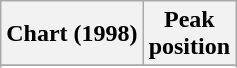<table class="wikitable sortable">
<tr>
<th align="left">Chart (1998)</th>
<th align="center">Peak<br>position</th>
</tr>
<tr>
</tr>
<tr>
</tr>
</table>
